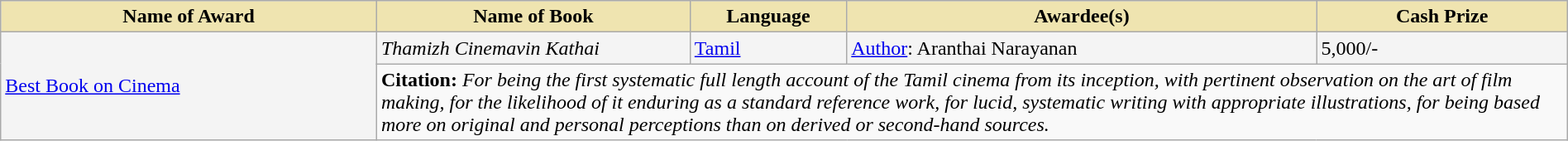<table class="wikitable" style="width:100%;">
<tr>
<th style="background-color:#EFE4B0;width:24%;">Name of Award</th>
<th style="background-color:#EFE4B0;width:20%;">Name of Book</th>
<th style="background-color:#EFE4B0;width:10%;">Language</th>
<th style="background-color:#EFE4B0;width:30%;">Awardee(s)</th>
<th style="background-color:#EFE4B0;width:16%;">Cash Prize</th>
</tr>
<tr style="background-color:#F4F4F4">
<td rowspan="2"><a href='#'>Best Book on Cinema</a></td>
<td><em>Thamizh Cinemavin Kathai</em></td>
<td><a href='#'>Tamil</a></td>
<td><a href='#'>Author</a>: Aranthai Narayanan</td>
<td>5,000/-</td>
</tr>
<tr style="background-color:#F9F9F9">
<td colspan="4"><strong>Citation:</strong> <em>For being the first systematic full length account of the Tamil cinema from its inception, with pertinent observation on the art of film making, for the likelihood of it enduring as a standard reference work, for lucid, systematic writing with appropriate illustrations, for being based more on original and personal perceptions than on derived or second-hand sources.</em></td>
</tr>
</table>
